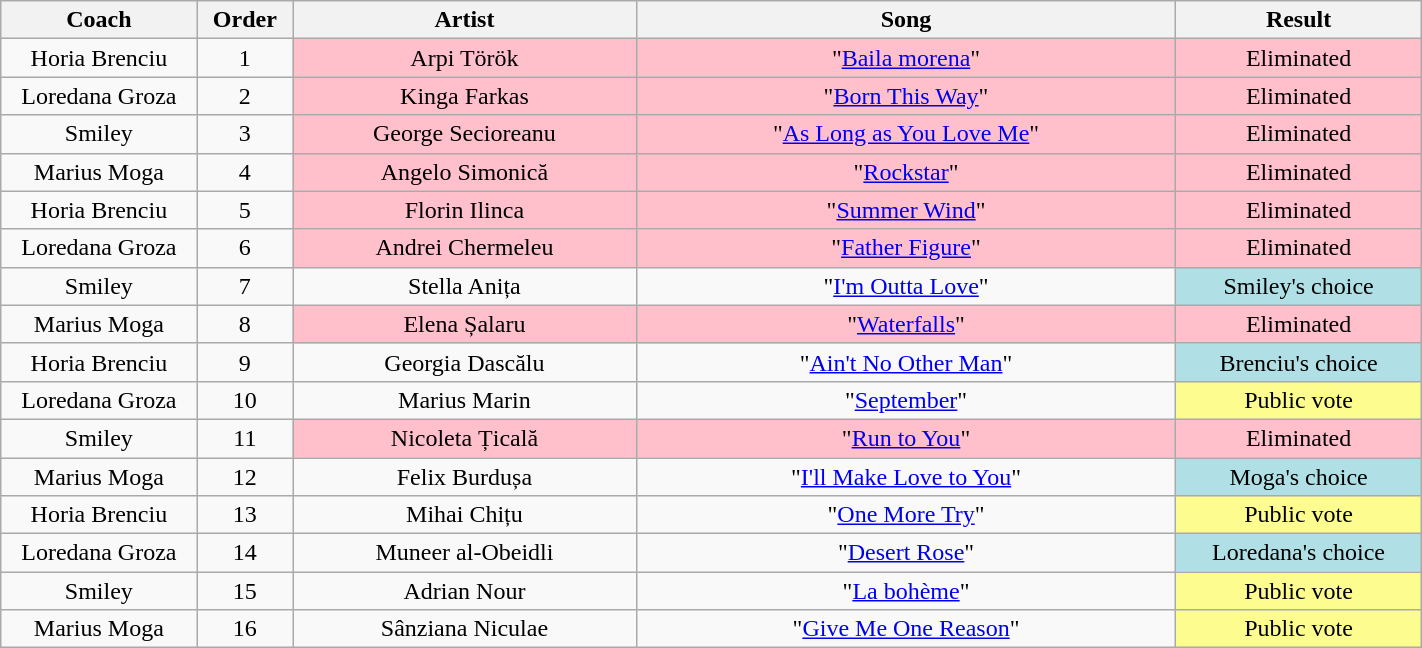<table class="wikitable" style="text-align: center; width:75%;">
<tr>
<th style="width:08%;">Coach</th>
<th style="width:02%;">Order</th>
<th style="width:14%;">Artist</th>
<th style="width:22%;">Song</th>
<th style="width:10%;">Result</th>
</tr>
<tr>
<td>Horia Brenciu</td>
<td>1</td>
<td style="background:pink">Arpi Török</td>
<td style="background:pink">"<a href='#'>Baila morena</a>"</td>
<td style="background:pink">Eliminated</td>
</tr>
<tr>
<td>Loredana Groza</td>
<td>2</td>
<td style="background:pink">Kinga Farkas</td>
<td style="background:pink">"<a href='#'>Born This Way</a>"</td>
<td style="background:pink">Eliminated</td>
</tr>
<tr>
<td>Smiley</td>
<td>3</td>
<td style="background:pink">George Secioreanu</td>
<td style="background:pink">"<a href='#'>As Long as You Love Me</a>"</td>
<td style="background:pink">Eliminated</td>
</tr>
<tr>
<td>Marius Moga</td>
<td>4</td>
<td style="background:pink">Angelo Simonică</td>
<td style="background:pink">"<a href='#'>Rockstar</a>"</td>
<td style="background:pink">Eliminated</td>
</tr>
<tr>
<td>Horia Brenciu</td>
<td>5</td>
<td style="background:pink">Florin Ilinca</td>
<td style="background:pink">"<a href='#'>Summer Wind</a>"</td>
<td style="background:pink">Eliminated</td>
</tr>
<tr>
<td>Loredana Groza</td>
<td>6</td>
<td style="background:pink">Andrei Chermeleu</td>
<td style="background:pink">"<a href='#'>Father Figure</a>"</td>
<td style="background:pink">Eliminated</td>
</tr>
<tr>
<td>Smiley</td>
<td>7</td>
<td>Stella Anița</td>
<td>"<a href='#'>I'm Outta Love</a>"</td>
<td style="background:#B0E0E6">Smiley's choice</td>
</tr>
<tr>
<td>Marius Moga</td>
<td>8</td>
<td style="background:pink">Elena Șalaru</td>
<td style="background:pink">"<a href='#'>Waterfalls</a>"</td>
<td style="background:pink">Eliminated</td>
</tr>
<tr>
<td>Horia Brenciu</td>
<td>9</td>
<td>Georgia Dascălu</td>
<td>"<a href='#'>Ain't No Other Man</a>"</td>
<td style="background:#B0E0E6">Brenciu's choice</td>
</tr>
<tr>
<td>Loredana Groza</td>
<td>10</td>
<td>Marius Marin</td>
<td>"<a href='#'>September</a>"</td>
<td style="background:#FDFC8F">Public vote</td>
</tr>
<tr>
<td>Smiley</td>
<td>11</td>
<td style="background:pink">Nicoleta Țicală</td>
<td style="background:pink">"<a href='#'>Run to You</a>"</td>
<td style="background:pink">Eliminated</td>
</tr>
<tr>
<td>Marius Moga</td>
<td>12</td>
<td>Felix Burdușa</td>
<td>"<a href='#'>I'll Make Love to You</a>"</td>
<td style="background:#B0E0E6">Moga's choice</td>
</tr>
<tr>
<td>Horia Brenciu</td>
<td>13</td>
<td>Mihai Chițu</td>
<td>"<a href='#'>One More Try</a>"</td>
<td style="background:#FDFC8F">Public vote</td>
</tr>
<tr>
<td>Loredana Groza</td>
<td>14</td>
<td>Muneer al-Obeidli</td>
<td>"<a href='#'>Desert Rose</a>"</td>
<td style="background:#B0E0E6">Loredana's choice</td>
</tr>
<tr>
<td>Smiley</td>
<td>15</td>
<td>Adrian Nour</td>
<td>"<a href='#'>La bohème</a>"</td>
<td style="background:#FDFC8F">Public vote</td>
</tr>
<tr>
<td>Marius Moga</td>
<td>16</td>
<td>Sânziana Niculae</td>
<td>"<a href='#'>Give Me One Reason</a>"</td>
<td style="background:#FDFC8F">Public vote</td>
</tr>
</table>
